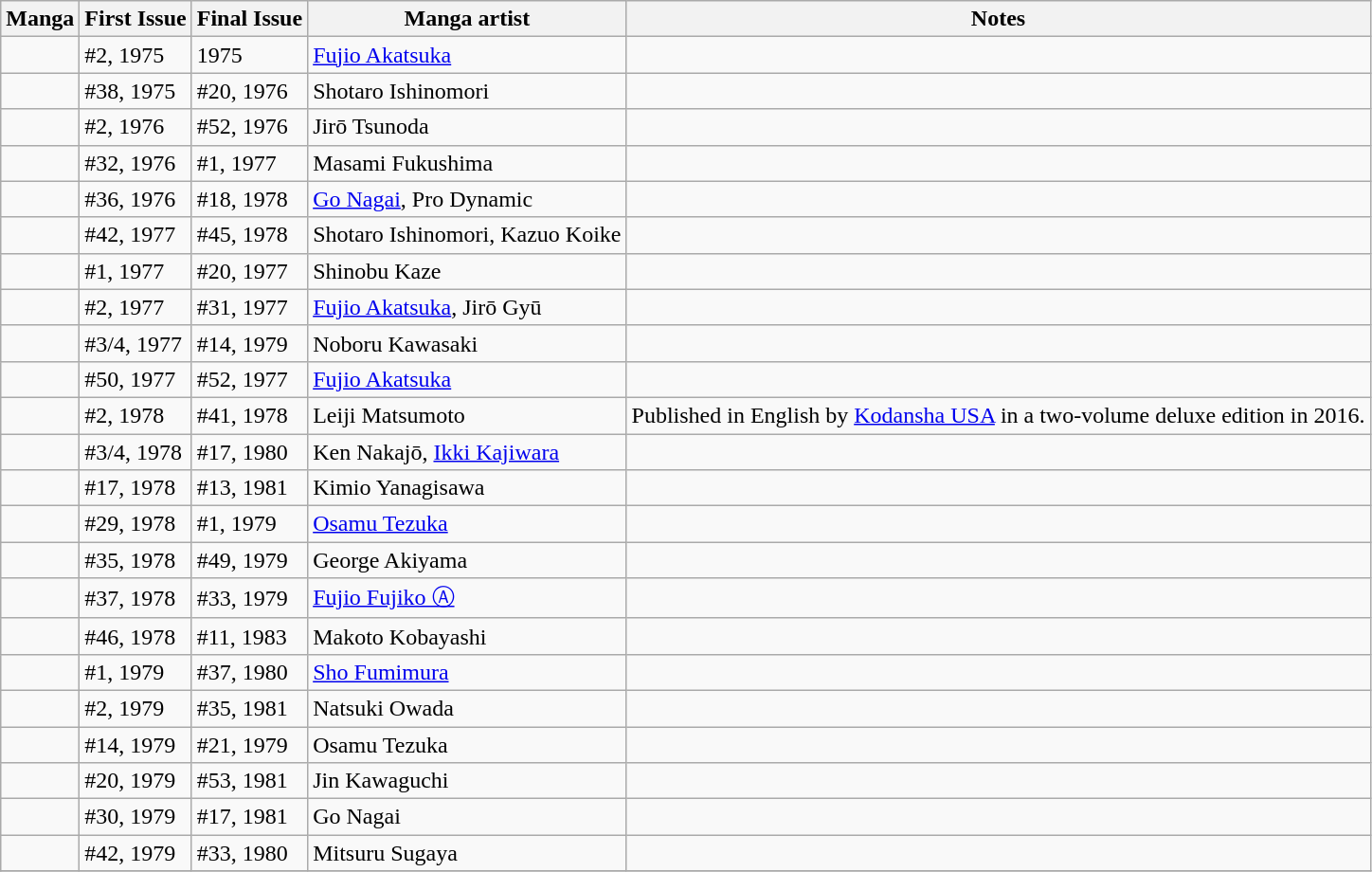<table class="wikitable sortable">
<tr>
<th>Manga</th>
<th>First Issue</th>
<th>Final Issue</th>
<th>Manga artist</th>
<th>Notes</th>
</tr>
<tr>
<td></td>
<td>#2, 1975</td>
<td>1975</td>
<td><a href='#'>Fujio Akatsuka</a></td>
<td></td>
</tr>
<tr>
<td></td>
<td>#38, 1975</td>
<td>#20, 1976</td>
<td>Shotaro Ishinomori</td>
<td></td>
</tr>
<tr>
<td></td>
<td>#2, 1976</td>
<td>#52, 1976</td>
<td>Jirō Tsunoda</td>
<td></td>
</tr>
<tr>
<td></td>
<td>#32, 1976</td>
<td>#1, 1977</td>
<td>Masami Fukushima</td>
<td></td>
</tr>
<tr>
<td></td>
<td>#36, 1976</td>
<td>#18, 1978</td>
<td><a href='#'>Go Nagai</a>, Pro Dynamic</td>
<td></td>
</tr>
<tr>
<td></td>
<td>#42, 1977</td>
<td>#45, 1978</td>
<td>Shotaro Ishinomori, Kazuo Koike</td>
<td></td>
</tr>
<tr>
<td></td>
<td>#1, 1977</td>
<td>#20, 1977</td>
<td>Shinobu Kaze</td>
<td></td>
</tr>
<tr>
<td></td>
<td>#2, 1977</td>
<td>#31, 1977</td>
<td><a href='#'>Fujio Akatsuka</a>, Jirō Gyū</td>
<td></td>
</tr>
<tr>
<td></td>
<td>#3/4, 1977</td>
<td>#14, 1979</td>
<td>Noboru Kawasaki</td>
<td></td>
</tr>
<tr>
<td></td>
<td>#50, 1977</td>
<td>#52, 1977</td>
<td><a href='#'>Fujio Akatsuka</a></td>
<td></td>
</tr>
<tr>
<td></td>
<td>#2, 1978</td>
<td>#41, 1978</td>
<td>Leiji Matsumoto</td>
<td>Published in English by <a href='#'>Kodansha USA</a> in a two-volume deluxe edition in 2016.</td>
</tr>
<tr>
<td></td>
<td>#3/4, 1978</td>
<td>#17, 1980</td>
<td>Ken Nakajō, <a href='#'>Ikki Kajiwara</a></td>
<td></td>
</tr>
<tr>
<td></td>
<td>#17, 1978</td>
<td>#13, 1981</td>
<td>Kimio Yanagisawa</td>
<td></td>
</tr>
<tr>
<td></td>
<td>#29, 1978</td>
<td>#1, 1979</td>
<td><a href='#'>Osamu Tezuka</a></td>
<td></td>
</tr>
<tr>
<td></td>
<td>#35, 1978</td>
<td>#49, 1979</td>
<td>George Akiyama</td>
<td></td>
</tr>
<tr>
<td></td>
<td>#37, 1978</td>
<td>#33, 1979</td>
<td><a href='#'>Fujio Fujiko Ⓐ</a></td>
<td></td>
</tr>
<tr>
<td></td>
<td>#46, 1978</td>
<td>#11, 1983</td>
<td>Makoto Kobayashi</td>
<td></td>
</tr>
<tr>
<td></td>
<td>#1, 1979</td>
<td>#37, 1980</td>
<td><a href='#'>Sho Fumimura</a></td>
<td></td>
</tr>
<tr>
<td></td>
<td>#2, 1979</td>
<td>#35, 1981</td>
<td>Natsuki Owada</td>
<td></td>
</tr>
<tr>
<td></td>
<td>#14, 1979</td>
<td>#21, 1979</td>
<td>Osamu Tezuka</td>
<td></td>
</tr>
<tr>
<td></td>
<td>#20, 1979</td>
<td>#53, 1981</td>
<td>Jin Kawaguchi</td>
<td></td>
</tr>
<tr>
<td></td>
<td>#30, 1979</td>
<td>#17, 1981</td>
<td>Go Nagai</td>
<td></td>
</tr>
<tr>
<td></td>
<td>#42, 1979</td>
<td>#33, 1980</td>
<td>Mitsuru Sugaya</td>
<td></td>
</tr>
<tr>
</tr>
</table>
